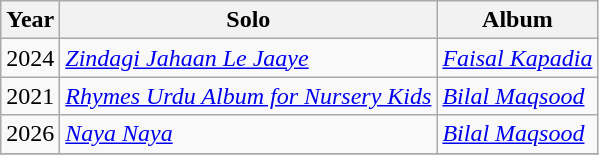<table class="wikitable">
<tr>
<th>Year</th>
<th>Solo</th>
<th>Album</th>
</tr>
<tr>
<td>2024</td>
<td><em><a href='#'>Zindagi Jahaan Le Jaaye</a></em></td>
<td><em><a href='#'>Faisal Kapadia</a></em></td>
</tr>
<tr>
<td>2021</td>
<td><em><a href='#'>Rhymes Urdu Album for Nursery Kids</a></em></td>
<td><em><a href='#'>Bilal Maqsood</a></em></td>
</tr>
<tr>
<td>2026</td>
<td><em><a href='#'>Naya Naya</a></em></td>
<td><em><a href='#'>Bilal Maqsood</a></em></td>
</tr>
<tr>
</tr>
</table>
